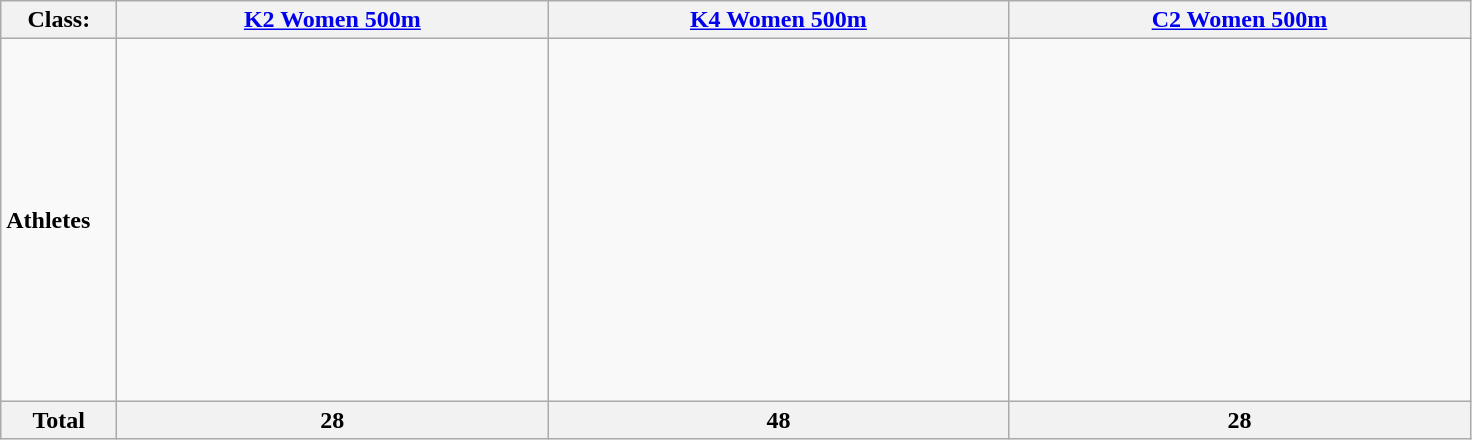<table class="wikitable">
<tr>
<th width=70>Class:</th>
<th width=280><a href='#'>K2 Women 500m</a></th>
<th width=300><a href='#'>K4 Women 500m</a></th>
<th width=300><a href='#'>C2 Women 500m</a></th>
</tr>
<tr>
<td><strong>Athletes</strong></td>
<td><br><br><br><br><br><br><br><br><br><br><br><br><br></td>
<td><br><br><br><br><br><br><br><br><br><br><br></td>
<td><br><br><br><br><br><br><br><br><br><br><br><br><br></td>
</tr>
<tr>
<th>Total</th>
<th>28</th>
<th>48</th>
<th>28</th>
</tr>
</table>
